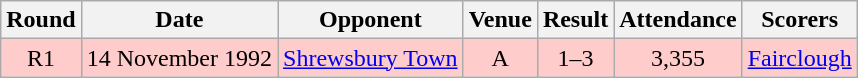<table class="wikitable" style="font-size:100%; text-align:center">
<tr>
<th>Round</th>
<th>Date</th>
<th>Opponent</th>
<th>Venue</th>
<th>Result</th>
<th>Attendance</th>
<th>Scorers</th>
</tr>
<tr style="background-color: #FFCCCC;">
<td>R1</td>
<td>14 November 1992</td>
<td><a href='#'>Shrewsbury Town</a></td>
<td>A</td>
<td>1–3</td>
<td>3,355</td>
<td><a href='#'>Fairclough</a></td>
</tr>
</table>
